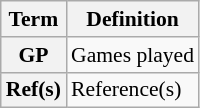<table class="wikitable" style="font-size:90%;">
<tr>
<th scope="col">Term</th>
<th scope="col">Definition</th>
</tr>
<tr>
<th scope="row">GP</th>
<td>Games played</td>
</tr>
<tr>
<th scope="row">Ref(s)</th>
<td>Reference(s)</td>
</tr>
</table>
